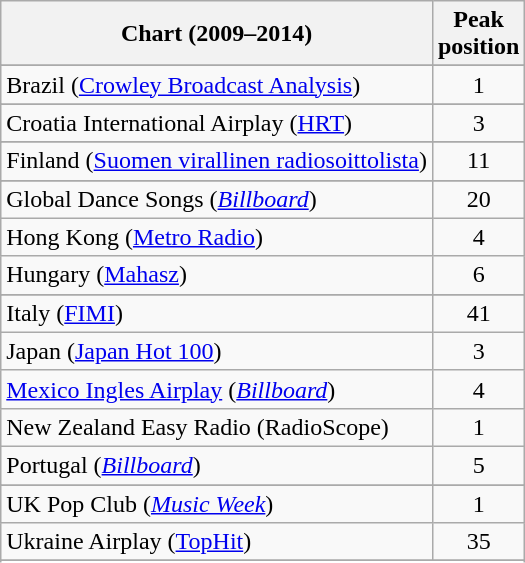<table class="wikitable sortable">
<tr>
<th>Chart (2009–2014)</th>
<th>Peak<br>position</th>
</tr>
<tr>
</tr>
<tr>
</tr>
<tr>
</tr>
<tr>
<td>Brazil (<a href='#'>Crowley Broadcast Analysis</a>)</td>
<td style="text-align:center;">1</td>
</tr>
<tr>
</tr>
<tr>
</tr>
<tr>
</tr>
<tr>
<td>Croatia International Airplay (<a href='#'>HRT</a>)</td>
<td style="text-align:center;">3</td>
</tr>
<tr>
</tr>
<tr>
</tr>
<tr>
<td>Finland (<a href='#'>Suomen virallinen radiosoittolista</a>)</td>
<td style="text-align:center;">11</td>
</tr>
<tr>
</tr>
<tr>
</tr>
<tr>
<td>Global Dance Songs (<em><a href='#'>Billboard</a></em>)</td>
<td style="text-align:center;">20</td>
</tr>
<tr>
<td align="left">Hong Kong (<a href='#'>Metro Radio</a>)</td>
<td style="text-align:center;">4</td>
</tr>
<tr>
<td align="left">Hungary (<a href='#'>Mahasz</a>)</td>
<td style="text-align:center;">6</td>
</tr>
<tr>
</tr>
<tr>
<td align="left">Italy (<a href='#'>FIMI</a>)</td>
<td align=center>41</td>
</tr>
<tr>
<td align="left">Japan (<a href='#'>Japan Hot 100</a>)</td>
<td style="text-align:center;">3</td>
</tr>
<tr>
<td align="left"><a href='#'>Mexico Ingles Airplay</a> (<em><a href='#'>Billboard</a></em>)</td>
<td style="text-align:center;">4</td>
</tr>
<tr>
<td>New Zealand Easy Radio (RadioScope)</td>
<td align="center">1</td>
</tr>
<tr>
<td align="left">Portugal (<a href='#'><em>Billboard</em></a>)</td>
<td style="text-align:center;">5</td>
</tr>
<tr>
</tr>
<tr>
</tr>
<tr>
</tr>
<tr>
</tr>
<tr>
</tr>
<tr>
</tr>
<tr>
</tr>
<tr>
<td>UK Pop Club (<em><a href='#'>Music Week</a></em>)</td>
<td align="center">1</td>
</tr>
<tr>
<td>Ukraine Airplay (<a href='#'>TopHit</a>)</td>
<td align="center">35</td>
</tr>
<tr>
</tr>
<tr>
</tr>
<tr>
</tr>
<tr>
</tr>
<tr>
</tr>
<tr>
</tr>
</table>
